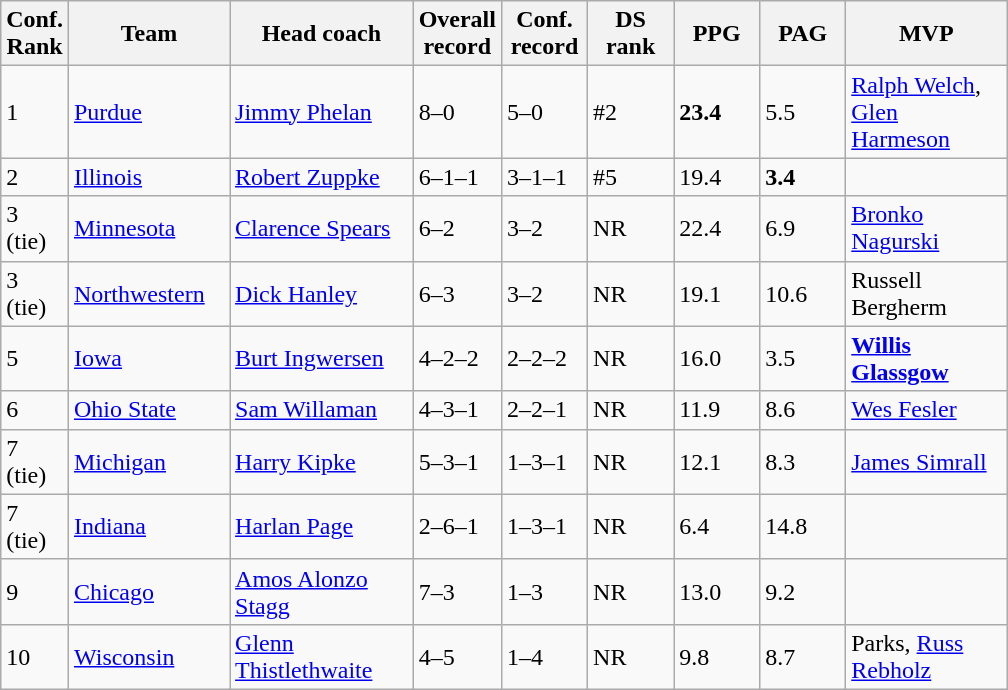<table class="sortable wikitable">
<tr>
<th width="25">Conf. Rank</th>
<th width="100">Team</th>
<th width="115">Head coach</th>
<th width="50">Overall record</th>
<th width="50">Conf. record</th>
<th width="50">DS<br>rank</th>
<th width="50">PPG</th>
<th width="50">PAG</th>
<th width="100">MVP</th>
</tr>
<tr align="left" bgcolor="">
<td>1</td>
<td><a href='#'>Purdue</a></td>
<td><a href='#'>Jimmy Phelan</a></td>
<td>8–0</td>
<td>5–0</td>
<td>#2</td>
<td><strong>23.4</strong></td>
<td>5.5</td>
<td><a href='#'>Ralph Welch</a>, <a href='#'>Glen Harmeson</a></td>
</tr>
<tr align="left" bgcolor="">
<td>2</td>
<td><a href='#'>Illinois</a></td>
<td><a href='#'>Robert Zuppke</a></td>
<td>6–1–1</td>
<td>3–1–1</td>
<td>#5</td>
<td>19.4</td>
<td><strong>3.4</strong></td>
<td></td>
</tr>
<tr align="left" bgcolor="">
<td>3 (tie)</td>
<td><a href='#'>Minnesota</a></td>
<td><a href='#'>Clarence Spears</a></td>
<td>6–2</td>
<td>3–2</td>
<td>NR</td>
<td>22.4</td>
<td>6.9</td>
<td><a href='#'>Bronko Nagurski</a></td>
</tr>
<tr align="left" bgcolor="">
<td>3 (tie)</td>
<td><a href='#'>Northwestern</a></td>
<td><a href='#'>Dick Hanley</a></td>
<td>6–3</td>
<td>3–2</td>
<td>NR</td>
<td>19.1</td>
<td>10.6</td>
<td>Russell Bergherm</td>
</tr>
<tr align="left" bgcolor="">
<td>5</td>
<td><a href='#'>Iowa</a></td>
<td><a href='#'>Burt Ingwersen</a></td>
<td>4–2–2</td>
<td>2–2–2</td>
<td>NR</td>
<td>16.0</td>
<td>3.5</td>
<td><strong><a href='#'>Willis Glassgow</a></strong></td>
</tr>
<tr align="left" bgcolor="">
<td>6</td>
<td><a href='#'>Ohio State</a></td>
<td><a href='#'>Sam Willaman</a></td>
<td>4–3–1</td>
<td>2–2–1</td>
<td>NR</td>
<td>11.9</td>
<td>8.6</td>
<td><a href='#'>Wes Fesler</a></td>
</tr>
<tr align="left" bgcolor="">
<td>7 (tie)</td>
<td><a href='#'>Michigan</a></td>
<td><a href='#'>Harry Kipke</a></td>
<td>5–3–1</td>
<td>1–3–1</td>
<td>NR</td>
<td>12.1</td>
<td>8.3</td>
<td><a href='#'>James Simrall</a></td>
</tr>
<tr align="left" bgcolor="">
<td>7 (tie)</td>
<td><a href='#'>Indiana</a></td>
<td><a href='#'>Harlan Page</a></td>
<td>2–6–1</td>
<td>1–3–1</td>
<td>NR</td>
<td>6.4</td>
<td>14.8</td>
<td></td>
</tr>
<tr align="left" bgcolor="">
<td>9</td>
<td><a href='#'>Chicago</a></td>
<td><a href='#'>Amos Alonzo Stagg</a></td>
<td>7–3</td>
<td>1–3</td>
<td>NR</td>
<td>13.0</td>
<td>9.2</td>
<td></td>
</tr>
<tr align="left" bgcolor="">
<td>10</td>
<td><a href='#'>Wisconsin</a></td>
<td><a href='#'>Glenn Thistlethwaite</a></td>
<td>4–5</td>
<td>1–4</td>
<td>NR</td>
<td>9.8</td>
<td>8.7</td>
<td>Parks, <a href='#'>Russ Rebholz</a></td>
</tr>
</table>
